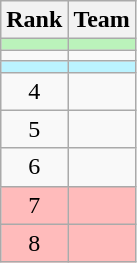<table class=wikitable style="text-align:center;">
<tr>
<th>Rank</th>
<th>Team</th>
</tr>
<tr bgcolor=bbf3bb>
<td></td>
<td align=left></td>
</tr>
<tr>
<td></td>
<td align=left></td>
</tr>
<tr bgcolor=bbf3ff>
<td></td>
<td align=left></td>
</tr>
<tr>
<td>4</td>
<td align=left></td>
</tr>
<tr>
<td>5</td>
<td align=left></td>
</tr>
<tr>
<td>6</td>
<td align=left></td>
</tr>
<tr bgcolor=ffbbbb>
<td>7</td>
<td align=left></td>
</tr>
<tr bgcolor=ffbbbb>
<td>8</td>
<td align=left></td>
</tr>
</table>
